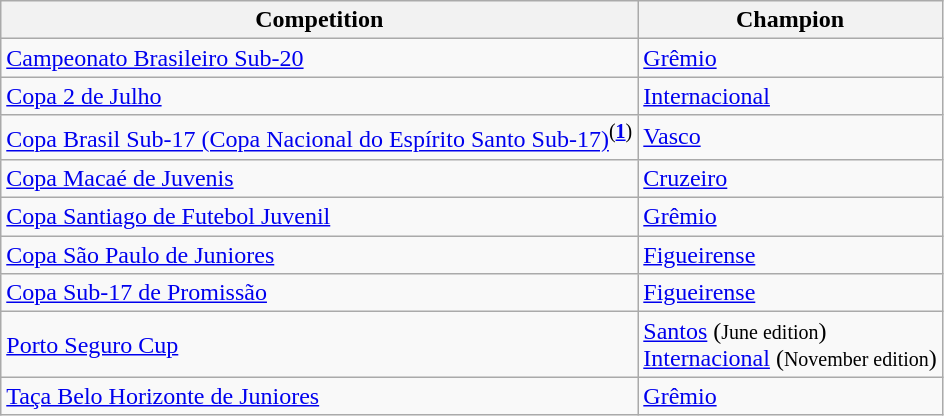<table class="wikitable">
<tr>
<th>Competition</th>
<th>Champion</th>
</tr>
<tr>
<td><a href='#'>Campeonato Brasileiro Sub-20</a></td>
<td><a href='#'>Grêmio</a></td>
</tr>
<tr>
<td><a href='#'>Copa 2 de Julho</a></td>
<td><a href='#'>Internacional</a></td>
</tr>
<tr>
<td><a href='#'>Copa Brasil Sub-17 (Copa Nacional do Espírito Santo Sub-17)</a><sup>(<strong><a href='#'>1</a></strong>)</sup></td>
<td><a href='#'>Vasco</a></td>
</tr>
<tr>
<td><a href='#'>Copa Macaé de Juvenis</a></td>
<td><a href='#'>Cruzeiro</a></td>
</tr>
<tr>
<td><a href='#'>Copa Santiago de Futebol Juvenil</a></td>
<td><a href='#'>Grêmio</a></td>
</tr>
<tr>
<td><a href='#'>Copa São Paulo de Juniores</a></td>
<td><a href='#'>Figueirense</a></td>
</tr>
<tr>
<td><a href='#'>Copa Sub-17 de Promissão</a></td>
<td><a href='#'>Figueirense</a></td>
</tr>
<tr>
<td><a href='#'>Porto Seguro Cup</a></td>
<td><a href='#'>Santos</a> (<small>June edition</small>)<br><a href='#'>Internacional</a> (<small>November edition</small>)</td>
</tr>
<tr>
<td><a href='#'>Taça Belo Horizonte de Juniores</a></td>
<td><a href='#'>Grêmio</a></td>
</tr>
</table>
